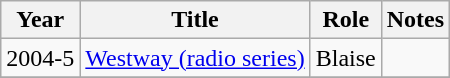<table class="wikitable sortable">
<tr>
<th>Year</th>
<th>Title</th>
<th>Role</th>
<th class=unsortable>Notes</th>
</tr>
<tr>
<td>2004-5</td>
<td><a href='#'>Westway (radio series)</a></td>
<td>Blaise</td>
<td></td>
</tr>
<tr>
</tr>
</table>
